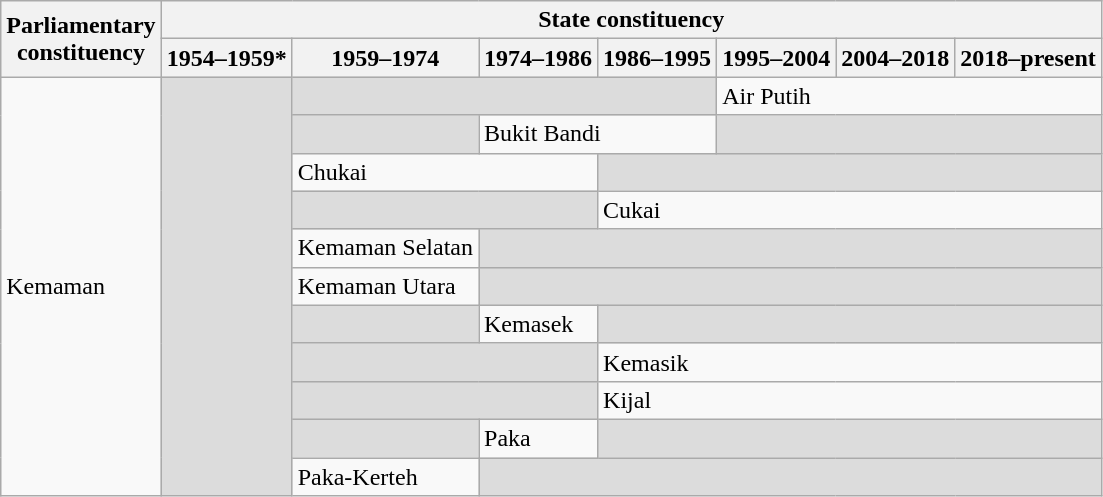<table class="wikitable">
<tr>
<th rowspan="2">Parliamentary<br>constituency</th>
<th colspan="7">State constituency</th>
</tr>
<tr>
<th>1954–1959*</th>
<th>1959–1974</th>
<th>1974–1986</th>
<th>1986–1995</th>
<th>1995–2004</th>
<th>2004–2018</th>
<th>2018–present</th>
</tr>
<tr>
<td rowspan="11">Kemaman</td>
<td rowspan="11" bgcolor="dcdcdc"></td>
<td colspan="3" bgcolor="dcdcdc"></td>
<td colspan="3">Air Putih</td>
</tr>
<tr>
<td bgcolor="dcdcdc"></td>
<td colspan="2">Bukit Bandi</td>
<td colspan="3" bgcolor="dcdcdc"></td>
</tr>
<tr>
<td colspan="2">Chukai</td>
<td colspan="4" bgcolor="dcdcdc"></td>
</tr>
<tr>
<td colspan="2" bgcolor="dcdcdc"></td>
<td colspan="4">Cukai</td>
</tr>
<tr>
<td>Kemaman Selatan</td>
<td colspan="5" bgcolor="dcdcdc"></td>
</tr>
<tr>
<td>Kemaman Utara</td>
<td colspan="5" bgcolor="dcdcdc"></td>
</tr>
<tr>
<td bgcolor="dcdcdc"></td>
<td>Kemasek</td>
<td colspan="4" bgcolor="dcdcdc"></td>
</tr>
<tr>
<td colspan="2" bgcolor="dcdcdc"></td>
<td colspan="4">Kemasik</td>
</tr>
<tr>
<td colspan="2" bgcolor="dcdcdc"></td>
<td colspan="4">Kijal</td>
</tr>
<tr>
<td bgcolor="dcdcdc"></td>
<td>Paka</td>
<td colspan="4" bgcolor="dcdcdc"></td>
</tr>
<tr>
<td>Paka-Kerteh</td>
<td colspan="5" bgcolor="dcdcdc"></td>
</tr>
</table>
